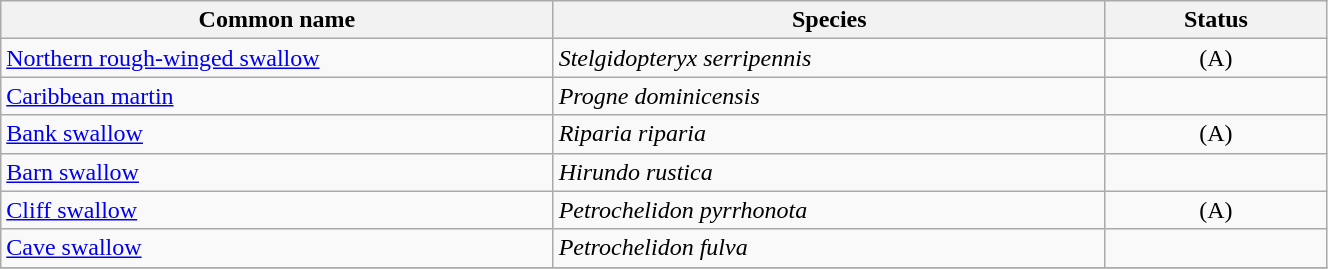<table width=70% class="wikitable">
<tr>
<th width=20%>Common name</th>
<th width=20%>Species</th>
<th width=8%>Status</th>
</tr>
<tr>
<td><a href='#'>Northern rough-winged swallow</a></td>
<td><em> Stelgidopteryx serripennis</em></td>
<td align=center>(A)</td>
</tr>
<tr>
<td><a href='#'>Caribbean martin</a></td>
<td><em>Progne dominicensis</em></td>
<td align=center></td>
</tr>
<tr>
<td><a href='#'>Bank swallow</a></td>
<td><em>Riparia riparia</em></td>
<td align=center>(A)</td>
</tr>
<tr>
<td><a href='#'>Barn swallow</a></td>
<td><em>Hirundo rustica</em></td>
<td align=center></td>
</tr>
<tr>
<td><a href='#'>Cliff swallow</a></td>
<td><em>Petrochelidon pyrrhonota</em></td>
<td align=center>(A)</td>
</tr>
<tr>
<td><a href='#'>Cave swallow</a></td>
<td><em>Petrochelidon fulva</em></td>
<td align=center></td>
</tr>
<tr>
</tr>
</table>
